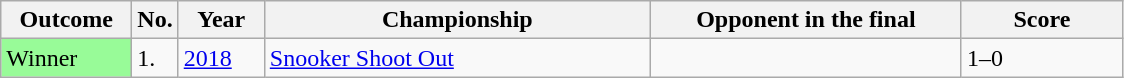<table class="sortable wikitable">
<tr>
<th width="80">Outcome</th>
<th width="20">No.</th>
<th width="50">Year</th>
<th width="250">Championship</th>
<th width="200">Opponent in the final</th>
<th width="100">Score</th>
</tr>
<tr>
<td style="background:#98FB98">Winner</td>
<td>1.</td>
<td><a href='#'>2018</a></td>
<td><a href='#'>Snooker Shoot Out</a></td>
<td> </td>
<td>1–0</td>
</tr>
</table>
